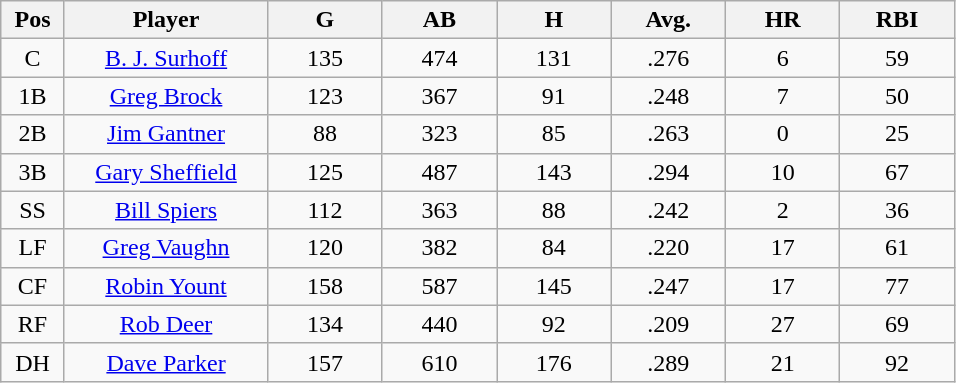<table class="wikitable sortable">
<tr>
<th bgcolor="#DDDDFF" width="5%">Pos</th>
<th bgcolor="#DDDDFF" width="16%">Player</th>
<th bgcolor="#DDDDFF" width="9%">G</th>
<th bgcolor="#DDDDFF" width="9%">AB</th>
<th bgcolor="#DDDDFF" width="9%">H</th>
<th bgcolor="#DDDDFF" width="9%">Avg.</th>
<th bgcolor="#DDDDFF" width="9%">HR</th>
<th bgcolor="#DDDDFF" width="9%">RBI</th>
</tr>
<tr align="center">
<td>C</td>
<td><a href='#'>B. J. Surhoff</a></td>
<td>135</td>
<td>474</td>
<td>131</td>
<td>.276</td>
<td>6</td>
<td>59</td>
</tr>
<tr align="center">
<td>1B</td>
<td><a href='#'>Greg Brock</a></td>
<td>123</td>
<td>367</td>
<td>91</td>
<td>.248</td>
<td>7</td>
<td>50</td>
</tr>
<tr align="center">
<td>2B</td>
<td><a href='#'>Jim Gantner</a></td>
<td>88</td>
<td>323</td>
<td>85</td>
<td>.263</td>
<td>0</td>
<td>25</td>
</tr>
<tr align="center">
<td>3B</td>
<td><a href='#'>Gary Sheffield</a></td>
<td>125</td>
<td>487</td>
<td>143</td>
<td>.294</td>
<td>10</td>
<td>67</td>
</tr>
<tr align="center">
<td>SS</td>
<td><a href='#'>Bill Spiers</a></td>
<td>112</td>
<td>363</td>
<td>88</td>
<td>.242</td>
<td>2</td>
<td>36</td>
</tr>
<tr align="center">
<td>LF</td>
<td><a href='#'>Greg Vaughn</a></td>
<td>120</td>
<td>382</td>
<td>84</td>
<td>.220</td>
<td>17</td>
<td>61</td>
</tr>
<tr align="center">
<td>CF</td>
<td><a href='#'>Robin Yount</a></td>
<td>158</td>
<td>587</td>
<td>145</td>
<td>.247</td>
<td>17</td>
<td>77</td>
</tr>
<tr align="center">
<td>RF</td>
<td><a href='#'>Rob Deer</a></td>
<td>134</td>
<td>440</td>
<td>92</td>
<td>.209</td>
<td>27</td>
<td>69</td>
</tr>
<tr align="center">
<td>DH</td>
<td><a href='#'>Dave Parker</a></td>
<td>157</td>
<td>610</td>
<td>176</td>
<td>.289</td>
<td>21</td>
<td>92</td>
</tr>
</table>
